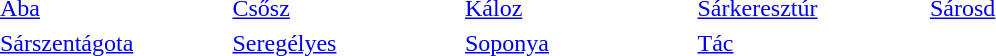<table cellspacing="3">
<tr>
<td width=150><a href='#'>Aba</a></td>
<td width=150><a href='#'>Csősz</a></td>
<td width=150><a href='#'>Káloz</a></td>
<td width=150><a href='#'>Sárkeresztúr</a></td>
<td width=150><a href='#'>Sárosd</a></td>
</tr>
<tr>
<td><a href='#'>Sárszentágota</a></td>
<td><a href='#'>Seregélyes</a></td>
<td><a href='#'>Soponya</a></td>
<td><a href='#'>Tác</a></td>
</tr>
</table>
